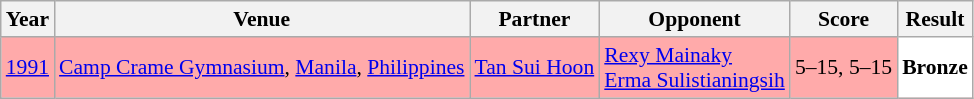<table class="sortable wikitable" style="font-size: 90%;">
<tr>
<th>Year</th>
<th>Venue</th>
<th>Partner</th>
<th>Opponent</th>
<th>Score</th>
<th>Result</th>
</tr>
<tr style="background:#FFAAAA">
<td align="center"><a href='#'>1991</a></td>
<td align="left"><a href='#'>Camp Crame Gymnasium</a>, <a href='#'>Manila</a>, <a href='#'>Philippines</a></td>
<td align="left"> <a href='#'>Tan Sui Hoon</a></td>
<td align="left"> <a href='#'>Rexy Mainaky</a><br>  <a href='#'>Erma Sulistianingsih</a></td>
<td align="left">5–15, 5–15</td>
<td style="text-align:left; background:white"> <strong>Bronze</strong></td>
</tr>
</table>
